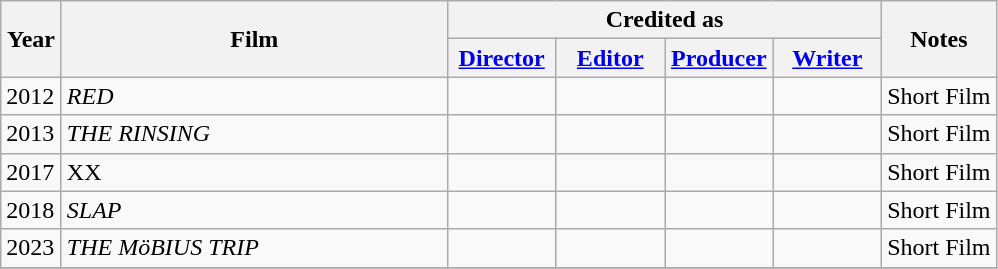<table class="wikitable sortable" style="margin-right: 0;">
<tr>
<th rowspan="2" style="width:33px;">Year</th>
<th rowspan="2" style="width:250px;">Film</th>
<th colspan="4">Credited as</th>
<th rowspan="2">Notes</th>
</tr>
<tr>
<th style="width:65px;"><a href='#'>Director</a></th>
<th style="width:65px;"><a href='#'>Editor</a></th>
<th style="width:65px;"><a href='#'>Producer</a></th>
<th style="width:65px;"><a href='#'>Writer</a></th>
</tr>
<tr>
<td>2012</td>
<td style="text-align:left"><em>RED</em></td>
<td></td>
<td></td>
<td></td>
<td></td>
<td>Short Film</td>
</tr>
<tr>
<td>2013</td>
<td style="text-align:left"><em>THE RINSING</em></td>
<td></td>
<td></td>
<td></td>
<td></td>
<td>Short Film</td>
</tr>
<tr>
<td>2017</td>
<td>XX</td>
<td></td>
<td></td>
<td></td>
<td></td>
<td>Short Film</td>
</tr>
<tr>
<td>2018</td>
<td><em>SLAP</em></td>
<td></td>
<td></td>
<td></td>
<td></td>
<td>Short Film</td>
</tr>
<tr>
<td>2023</td>
<td><em>THE MöBIUS TRIP</em></td>
<td></td>
<td></td>
<td></td>
<td></td>
<td>Short Film</td>
</tr>
<tr>
</tr>
</table>
